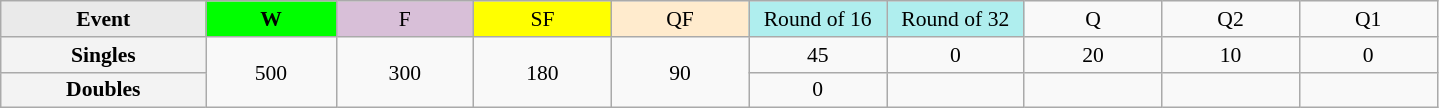<table class=wikitable style=font-size:90%;text-align:center>
<tr>
<td style="width:130px; background:#eaeaea;"><strong>Event</strong></td>
<td style="width:80px; background:lime;"><strong>W</strong></td>
<td style="width:85px; background:thistle;">F</td>
<td style="width:85px; background:#ff0;">SF</td>
<td style="width:85px; background:#ffebcd;">QF</td>
<td style="width:85px; background:#afeeee;">Round of 16</td>
<td style="width:85px; background:#afeeee;">Round of 32</td>
<td width=85>Q</td>
<td width=85>Q2</td>
<td width=85>Q1</td>
</tr>
<tr>
<th style="background:#f3f3f3;">Singles</th>
<td rowspan=2>500</td>
<td rowspan=2>300</td>
<td rowspan=2>180</td>
<td rowspan=2>90</td>
<td>45</td>
<td>0</td>
<td>20</td>
<td>10</td>
<td>0</td>
</tr>
<tr>
<th style="background:#f3f3f3;">Doubles</th>
<td>0</td>
<td></td>
<td></td>
<td></td>
<td></td>
</tr>
</table>
